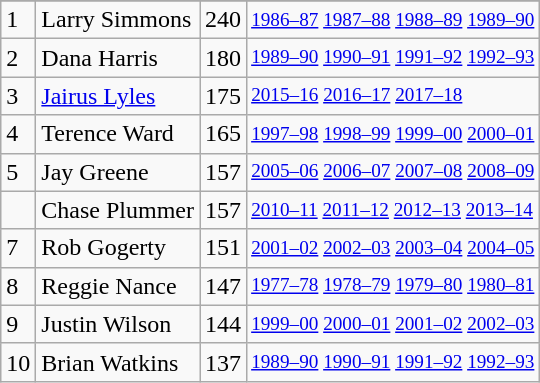<table class="wikitable">
<tr>
</tr>
<tr>
<td>1</td>
<td>Larry Simmons</td>
<td>240</td>
<td style="font-size:80%;"><a href='#'>1986–87</a> <a href='#'>1987–88</a> <a href='#'>1988–89</a> <a href='#'>1989–90</a></td>
</tr>
<tr>
<td>2</td>
<td>Dana Harris</td>
<td>180</td>
<td style="font-size:80%;"><a href='#'>1989–90</a> <a href='#'>1990–91</a> <a href='#'>1991–92</a> <a href='#'>1992–93</a></td>
</tr>
<tr>
<td>3</td>
<td><a href='#'>Jairus Lyles</a></td>
<td>175</td>
<td style="font-size:80%;"><a href='#'>2015–16</a> <a href='#'>2016–17</a> <a href='#'>2017–18</a></td>
</tr>
<tr>
<td>4</td>
<td>Terence Ward</td>
<td>165</td>
<td style="font-size:80%;"><a href='#'>1997–98</a> <a href='#'>1998–99</a> <a href='#'>1999–00</a> <a href='#'>2000–01</a></td>
</tr>
<tr>
<td>5</td>
<td>Jay Greene</td>
<td>157</td>
<td style="font-size:80%;"><a href='#'>2005–06</a> <a href='#'>2006–07</a> <a href='#'>2007–08</a> <a href='#'>2008–09</a></td>
</tr>
<tr>
<td></td>
<td>Chase Plummer</td>
<td>157</td>
<td style="font-size:80%;"><a href='#'>2010–11</a> <a href='#'>2011–12</a> <a href='#'>2012–13</a> <a href='#'>2013–14</a></td>
</tr>
<tr>
<td>7</td>
<td>Rob Gogerty</td>
<td>151</td>
<td style="font-size:80%;"><a href='#'>2001–02</a> <a href='#'>2002–03</a> <a href='#'>2003–04</a> <a href='#'>2004–05</a></td>
</tr>
<tr>
<td>8</td>
<td>Reggie Nance</td>
<td>147</td>
<td style="font-size:80%;"><a href='#'>1977–78</a> <a href='#'>1978–79</a> <a href='#'>1979–80</a> <a href='#'>1980–81</a></td>
</tr>
<tr>
<td>9</td>
<td>Justin Wilson</td>
<td>144</td>
<td style="font-size:80%;"><a href='#'>1999–00</a> <a href='#'>2000–01</a> <a href='#'>2001–02</a> <a href='#'>2002–03</a></td>
</tr>
<tr>
<td>10</td>
<td>Brian Watkins</td>
<td>137</td>
<td style="font-size:80%;"><a href='#'>1989–90</a> <a href='#'>1990–91</a> <a href='#'>1991–92</a> <a href='#'>1992–93</a></td>
</tr>
</table>
